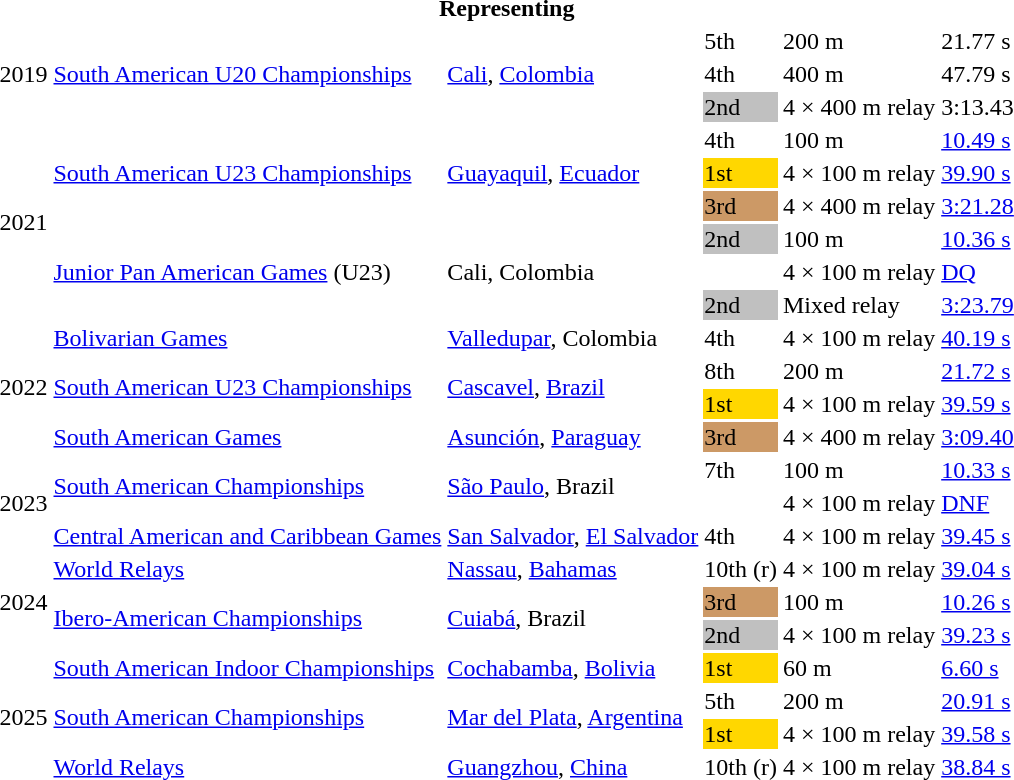<table>
<tr>
<th colspan="6">Representing </th>
</tr>
<tr>
<td rowspan=3>2019</td>
<td rowspan=3><a href='#'>South American U20 Championships</a></td>
<td rowspan=3><a href='#'>Cali</a>, <a href='#'>Colombia</a></td>
<td>5th</td>
<td>200 m</td>
<td>21.77 s</td>
</tr>
<tr>
<td>4th</td>
<td>400 m</td>
<td>47.79 s</td>
</tr>
<tr>
<td bgcolor=silver>2nd</td>
<td>4 × 400 m relay</td>
<td>3:13.43</td>
</tr>
<tr>
<td rowspan=6>2021</td>
<td rowspan=3><a href='#'>South American U23 Championships</a></td>
<td rowspan=3><a href='#'>Guayaquil</a>, <a href='#'>Ecuador</a></td>
<td>4th</td>
<td>100 m</td>
<td><a href='#'>10.49 s</a></td>
</tr>
<tr>
<td bgcolor=gold>1st</td>
<td>4 × 100 m relay</td>
<td><a href='#'>39.90 s</a></td>
</tr>
<tr>
<td bgcolor=cc9966>3rd</td>
<td>4 × 400 m relay</td>
<td><a href='#'>3:21.28</a></td>
</tr>
<tr>
<td rowspan=3><a href='#'>Junior Pan American Games</a> (U23)</td>
<td rowspan=3>Cali, Colombia</td>
<td bgcolor=silver>2nd</td>
<td>100 m</td>
<td><a href='#'>10.36 s</a></td>
</tr>
<tr>
<td></td>
<td>4 × 100 m relay</td>
<td><a href='#'>DQ</a></td>
</tr>
<tr>
<td bgcolor=silver>2nd</td>
<td>Mixed relay</td>
<td><a href='#'>3:23.79</a></td>
</tr>
<tr>
<td rowspan=4>2022</td>
<td><a href='#'>Bolivarian Games</a></td>
<td><a href='#'>Valledupar</a>, Colombia</td>
<td>4th</td>
<td>4 × 100 m relay</td>
<td><a href='#'>40.19 s</a></td>
</tr>
<tr>
<td rowspan=2><a href='#'>South American U23 Championships</a></td>
<td rowspan=2><a href='#'>Cascavel</a>, <a href='#'>Brazil</a></td>
<td>8th</td>
<td>200 m</td>
<td><a href='#'>21.72 s</a></td>
</tr>
<tr>
<td bgcolor=gold>1st</td>
<td>4 × 100 m relay</td>
<td><a href='#'>39.59 s</a> <strong></strong></td>
</tr>
<tr>
<td><a href='#'>South American Games</a></td>
<td><a href='#'>Asunción</a>, <a href='#'>Paraguay</a></td>
<td bgcolor=cc9966>3rd</td>
<td>4 × 400 m relay</td>
<td><a href='#'>3:09.40</a></td>
</tr>
<tr>
<td rowspan=3>2023</td>
<td rowspan=2><a href='#'>South American Championships</a></td>
<td rowspan=2><a href='#'>São Paulo</a>, Brazil</td>
<td>7th</td>
<td>100 m</td>
<td><a href='#'>10.33 s</a></td>
</tr>
<tr>
<td></td>
<td>4 × 100 m relay</td>
<td><a href='#'>DNF</a></td>
</tr>
<tr>
<td><a href='#'>Central American and Caribbean Games</a></td>
<td><a href='#'>San Salvador</a>, <a href='#'>El Salvador</a></td>
<td>4th</td>
<td>4 × 100 m relay</td>
<td><a href='#'>39.45 s</a></td>
</tr>
<tr>
<td rowspan=3>2024</td>
<td><a href='#'>World Relays</a></td>
<td><a href='#'>Nassau</a>, <a href='#'>Bahamas</a></td>
<td>10th (r)</td>
<td>4 × 100 m relay</td>
<td><a href='#'>39.04 s</a></td>
</tr>
<tr>
<td rowspan=2><a href='#'>Ibero-American Championships</a></td>
<td rowspan=2><a href='#'>Cuiabá</a>, Brazil</td>
<td bgcolor=cc9966>3rd</td>
<td>100 m</td>
<td><a href='#'>10.26 s</a></td>
</tr>
<tr>
<td bgcolor=silver>2nd</td>
<td>4 × 100 m relay</td>
<td><a href='#'>39.23 s</a></td>
</tr>
<tr>
<td rowspan=4>2025</td>
<td><a href='#'>South American Indoor Championships</a></td>
<td><a href='#'>Cochabamba</a>, <a href='#'>Bolivia</a></td>
<td bgcolor=gold>1st</td>
<td>60 m</td>
<td><a href='#'>6.60 s</a></td>
</tr>
<tr>
<td rowspan=2><a href='#'>South American Championships</a></td>
<td rowspan=2><a href='#'>Mar del Plata</a>, <a href='#'>Argentina</a></td>
<td>5th</td>
<td>200 m</td>
<td><a href='#'>20.91 s</a></td>
</tr>
<tr>
<td bgcolor=gold>1st</td>
<td>4 × 100 m relay</td>
<td><a href='#'>39.58 s</a></td>
</tr>
<tr>
<td><a href='#'>World Relays</a></td>
<td><a href='#'>Guangzhou</a>, <a href='#'>China</a></td>
<td>10th (r)</td>
<td>4 × 100 m relay</td>
<td><a href='#'>38.84 s</a></td>
</tr>
</table>
